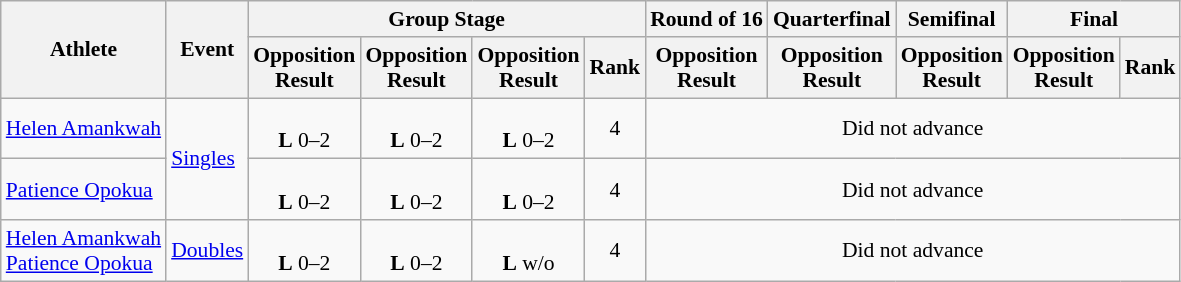<table class=wikitable style="font-size:90%">
<tr>
<th rowspan="2">Athlete</th>
<th rowspan="2">Event</th>
<th colspan="4">Group Stage</th>
<th>Round of 16</th>
<th>Quarterfinal</th>
<th>Semifinal</th>
<th colspan=2>Final</th>
</tr>
<tr>
<th>Opposition<br>Result</th>
<th>Opposition<br>Result</th>
<th>Opposition<br>Result</th>
<th>Rank</th>
<th>Opposition<br>Result</th>
<th>Opposition<br>Result</th>
<th>Opposition<br>Result</th>
<th>Opposition<br>Result</th>
<th>Rank</th>
</tr>
<tr align=center>
<td align=left><a href='#'>Helen Amankwah</a></td>
<td align=left rowspan=2><a href='#'>Singles</a></td>
<td><br><strong>L</strong> 0–2</td>
<td><br><strong>L</strong> 0–2</td>
<td><br><strong>L</strong> 0–2</td>
<td>4</td>
<td colspan=5>Did not advance</td>
</tr>
<tr align=center>
<td align=left><a href='#'>Patience Opokua</a></td>
<td><br><strong>L</strong> 0–2</td>
<td><br><strong>L</strong> 0–2</td>
<td><br><strong>L</strong> 0–2</td>
<td>4</td>
<td colspan=5>Did not advance</td>
</tr>
<tr align=center>
<td align=left><a href='#'>Helen Amankwah</a><br><a href='#'>Patience Opokua</a></td>
<td align=left><a href='#'>Doubles</a></td>
<td><br><strong>L</strong> 0–2</td>
<td><br><strong>L</strong> 0–2</td>
<td><br><strong>L</strong> w/o</td>
<td>4</td>
<td colspan=5>Did not advance</td>
</tr>
</table>
